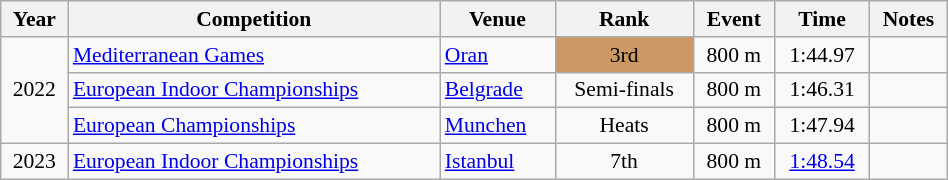<table class="wikitable" width=50% style="font-size:90%; text-align:center;">
<tr>
<th>Year</th>
<th>Competition</th>
<th>Venue</th>
<th>Rank</th>
<th>Event</th>
<th>Time</th>
<th>Notes</th>
</tr>
<tr>
<td rowspan=3>2022</td>
<td align=left><a href='#'>Mediterranean Games</a></td>
<td align=left> <a href='#'>Oran</a></td>
<td bgcolor=cc9966>3rd</td>
<td>800 m</td>
<td>1:44.97</td>
<td></td>
</tr>
<tr>
<td align=left><a href='#'>European Indoor Championships</a></td>
<td align=left> <a href='#'>Belgrade</a></td>
<td>Semi-finals</td>
<td>800 m</td>
<td>1:46.31</td>
<td></td>
</tr>
<tr>
<td align=left><a href='#'>European Championships</a></td>
<td align=left> <a href='#'>Munchen</a></td>
<td>Heats</td>
<td>800 m</td>
<td>1:47.94</td>
<td></td>
</tr>
<tr>
<td rowspan=1>2023</td>
<td align=left><a href='#'>European Indoor Championships</a></td>
<td align=left> <a href='#'>Istanbul</a></td>
<td>7th</td>
<td>800 m</td>
<td><a href='#'>1:48.54</a></td>
<td></td>
</tr>
</table>
